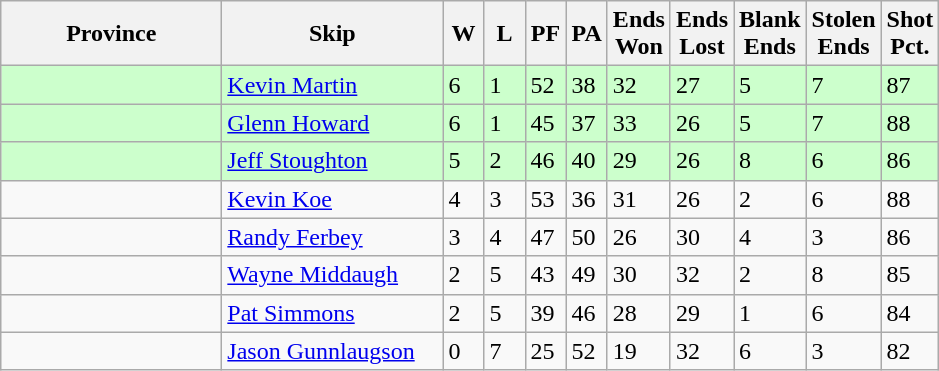<table class="wikitable">
<tr>
<th bgcolor="#efefef" width="140">Province</th>
<th bgcolor="#efefef" width="140">Skip</th>
<th bgcolor="#efefef" width="20">W</th>
<th bgcolor="#efefef" width="20">L</th>
<th bgcolor="#efefef" width="20">PF</th>
<th bgcolor="#efefef" width="20">PA</th>
<th bgcolor="#efefef" width="20">Ends <br> Won</th>
<th bgcolor="#efefef" width="20">Ends <br> Lost</th>
<th bgcolor="#efefef" width="20">Blank <br> Ends</th>
<th bgcolor="#efefef" width="20">Stolen <br> Ends</th>
<th bgcolor="#efefef" width="20">Shot <br> Pct.</th>
</tr>
<tr bgcolor="#ccffcc">
<td></td>
<td><a href='#'>Kevin Martin</a></td>
<td>6</td>
<td>1</td>
<td>52</td>
<td>38</td>
<td>32</td>
<td>27</td>
<td>5</td>
<td>7</td>
<td>87</td>
</tr>
<tr bgcolor="#ccffcc">
<td></td>
<td><a href='#'>Glenn Howard</a></td>
<td>6</td>
<td>1</td>
<td>45</td>
<td>37</td>
<td>33</td>
<td>26</td>
<td>5</td>
<td>7</td>
<td>88</td>
</tr>
<tr bgcolor="#ccffcc">
<td></td>
<td><a href='#'>Jeff Stoughton</a></td>
<td>5</td>
<td>2</td>
<td>46</td>
<td>40</td>
<td>29</td>
<td>26</td>
<td>8</td>
<td>6</td>
<td>86</td>
</tr>
<tr>
<td></td>
<td><a href='#'>Kevin Koe</a></td>
<td>4</td>
<td>3</td>
<td>53</td>
<td>36</td>
<td>31</td>
<td>26</td>
<td>2</td>
<td>6</td>
<td>88</td>
</tr>
<tr>
<td></td>
<td><a href='#'>Randy Ferbey</a></td>
<td>3</td>
<td>4</td>
<td>47</td>
<td>50</td>
<td>26</td>
<td>30</td>
<td>4</td>
<td>3</td>
<td>86</td>
</tr>
<tr>
<td></td>
<td><a href='#'>Wayne Middaugh</a></td>
<td>2</td>
<td>5</td>
<td>43</td>
<td>49</td>
<td>30</td>
<td>32</td>
<td>2</td>
<td>8</td>
<td>85</td>
</tr>
<tr>
<td></td>
<td><a href='#'>Pat Simmons</a></td>
<td>2</td>
<td>5</td>
<td>39</td>
<td>46</td>
<td>28</td>
<td>29</td>
<td>1</td>
<td>6</td>
<td>84</td>
</tr>
<tr>
<td></td>
<td><a href='#'>Jason Gunnlaugson</a></td>
<td>0</td>
<td>7</td>
<td>25</td>
<td>52</td>
<td>19</td>
<td>32</td>
<td>6</td>
<td>3</td>
<td>82</td>
</tr>
</table>
